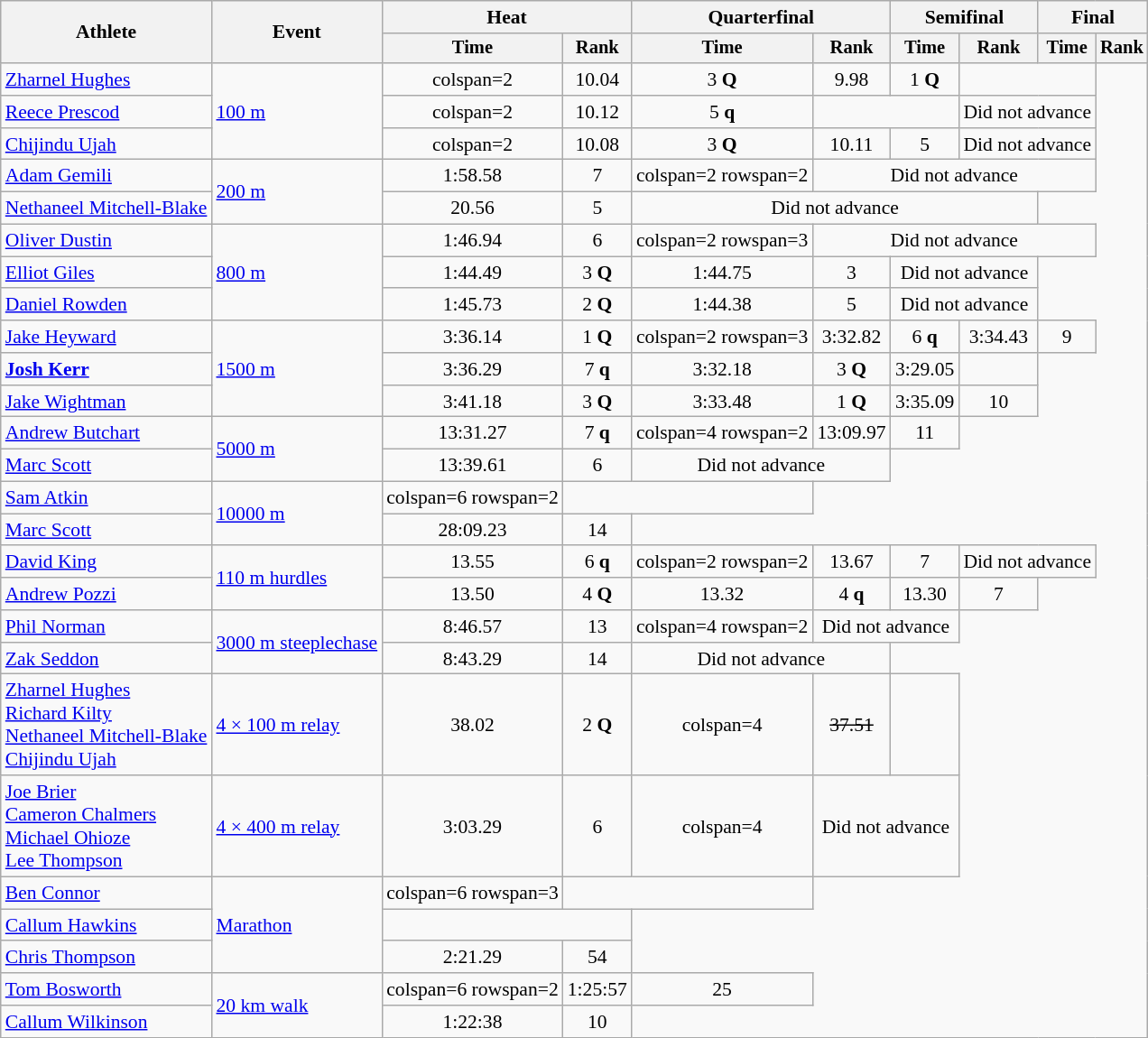<table class=wikitable style=font-size:90%;text-align:center>
<tr>
<th rowspan=2>Athlete</th>
<th rowspan=2>Event</th>
<th colspan=2>Heat</th>
<th colspan=2>Quarterfinal</th>
<th colspan=2>Semifinal</th>
<th colspan=2>Final</th>
</tr>
<tr style=font-size:95%>
<th>Time</th>
<th>Rank</th>
<th>Time</th>
<th>Rank</th>
<th>Time</th>
<th>Rank</th>
<th>Time</th>
<th>Rank</th>
</tr>
<tr>
<td align=left><a href='#'>Zharnel Hughes</a></td>
<td align=left rowspan=3><a href='#'>100 m</a></td>
<td>colspan=2 </td>
<td>10.04</td>
<td>3 <strong>Q</strong></td>
<td>9.98</td>
<td>1 <strong>Q</strong></td>
<td colspan=2></td>
</tr>
<tr>
<td align=left><a href='#'>Reece Prescod</a></td>
<td>colspan=2 </td>
<td>10.12</td>
<td>5 <strong>q</strong></td>
<td colspan=2></td>
<td colspan=2>Did not advance</td>
</tr>
<tr>
<td align=left><a href='#'>Chijindu Ujah</a></td>
<td>colspan=2 </td>
<td>10.08</td>
<td>3 <strong>Q</strong></td>
<td>10.11</td>
<td>5</td>
<td colspan=2>Did not advance</td>
</tr>
<tr>
<td align=left><a href='#'>Adam Gemili</a></td>
<td align=left rowspan=2><a href='#'>200 m</a></td>
<td>1:58.58</td>
<td>7</td>
<td>colspan=2 rowspan=2 </td>
<td colspan=4>Did not advance</td>
</tr>
<tr>
<td align=left><a href='#'>Nethaneel Mitchell-Blake</a></td>
<td>20.56</td>
<td>5</td>
<td colspan=4>Did not advance</td>
</tr>
<tr>
<td align=left><a href='#'>Oliver Dustin</a></td>
<td align=left rowspan=3><a href='#'>800 m</a></td>
<td>1:46.94</td>
<td>6</td>
<td>colspan=2 rowspan=3 </td>
<td colspan=4>Did not advance</td>
</tr>
<tr>
<td align=left><a href='#'>Elliot Giles</a></td>
<td>1:44.49</td>
<td>3 <strong>Q</strong></td>
<td>1:44.75</td>
<td>3</td>
<td colspan=2>Did not advance</td>
</tr>
<tr>
<td align=left><a href='#'>Daniel Rowden</a></td>
<td>1:45.73</td>
<td>2 <strong>Q</strong></td>
<td>1:44.38</td>
<td>5</td>
<td colspan=2>Did not advance</td>
</tr>
<tr>
<td align=left><a href='#'>Jake Heyward</a></td>
<td align=left rowspan=3><a href='#'>1500 m</a></td>
<td>3:36.14</td>
<td>1 <strong>Q</strong></td>
<td>colspan=2 rowspan=3 </td>
<td>3:32.82</td>
<td>6 <strong>q</strong></td>
<td>3:34.43</td>
<td>9</td>
</tr>
<tr>
<td align=left><strong><a href='#'>Josh Kerr</a></strong></td>
<td>3:36.29</td>
<td>7 <strong>q</strong></td>
<td>3:32.18</td>
<td>3 <strong>Q</strong></td>
<td>3:29.05</td>
<td></td>
</tr>
<tr>
<td align=left><a href='#'>Jake Wightman</a></td>
<td>3:41.18</td>
<td>3 <strong>Q</strong></td>
<td>3:33.48</td>
<td>1 <strong>Q</strong></td>
<td>3:35.09</td>
<td>10</td>
</tr>
<tr>
<td align=left><a href='#'>Andrew Butchart</a></td>
<td align=left rowspan=2><a href='#'>5000 m</a></td>
<td>13:31.27</td>
<td>7 <strong>q</strong></td>
<td>colspan=4 rowspan=2 </td>
<td>13:09.97</td>
<td>11</td>
</tr>
<tr>
<td align=left><a href='#'>Marc Scott</a></td>
<td>13:39.61</td>
<td>6</td>
<td colspan=2>Did not advance</td>
</tr>
<tr>
<td align=left><a href='#'>Sam Atkin</a></td>
<td align=left rowspan=2><a href='#'>10000 m</a></td>
<td>colspan=6 rowspan=2 </td>
<td colspan=2></td>
</tr>
<tr>
<td align=left><a href='#'>Marc Scott</a></td>
<td>28:09.23</td>
<td>14</td>
</tr>
<tr>
<td align=left><a href='#'>David King</a></td>
<td align=left rowspan=2><a href='#'>110 m hurdles</a></td>
<td>13.55</td>
<td>6 <strong>q</strong></td>
<td>colspan=2 rowspan=2 </td>
<td>13.67</td>
<td>7</td>
<td colspan=2>Did not advance</td>
</tr>
<tr>
<td align=left><a href='#'>Andrew Pozzi</a></td>
<td>13.50</td>
<td>4 <strong>Q</strong></td>
<td>13.32</td>
<td>4 <strong>q</strong></td>
<td>13.30</td>
<td>7</td>
</tr>
<tr>
<td align=left><a href='#'>Phil Norman</a></td>
<td align=left rowspan=2><a href='#'>3000 m steeplechase</a></td>
<td>8:46.57</td>
<td>13</td>
<td>colspan=4 rowspan=2 </td>
<td colspan=2>Did not advance</td>
</tr>
<tr>
<td align=left><a href='#'>Zak Seddon</a></td>
<td>8:43.29</td>
<td>14</td>
<td colspan=2>Did not advance</td>
</tr>
<tr>
<td align=left><a href='#'>Zharnel Hughes</a><br><a href='#'>Richard Kilty</a><br><a href='#'>Nethaneel Mitchell-Blake</a><br><a href='#'>Chijindu Ujah</a></td>
<td align=left><a href='#'>4 × 100 m relay</a></td>
<td>38.02</td>
<td>2 <strong>Q</strong></td>
<td>colspan=4 </td>
<td><s>37.51</s></td>
<td></td>
</tr>
<tr>
<td align=left><a href='#'>Joe Brier</a><br><a href='#'>Cameron Chalmers</a><br><a href='#'>Michael Ohioze</a><br><a href='#'>Lee Thompson</a></td>
<td align=left><a href='#'>4 × 400 m relay</a></td>
<td>3:03.29</td>
<td>6</td>
<td>colspan=4 </td>
<td colspan=2>Did not advance</td>
</tr>
<tr>
<td align=left><a href='#'>Ben Connor</a></td>
<td align=left rowspan=3><a href='#'>Marathon</a></td>
<td>colspan=6 rowspan=3 </td>
<td colspan=2></td>
</tr>
<tr>
<td align=left><a href='#'>Callum Hawkins</a></td>
<td colspan=2></td>
</tr>
<tr>
<td align=left><a href='#'>Chris Thompson</a></td>
<td>2:21.29</td>
<td>54</td>
</tr>
<tr>
<td align=left><a href='#'>Tom Bosworth</a></td>
<td align=left rowspan=2><a href='#'>20 km walk</a></td>
<td>colspan=6 rowspan=2 </td>
<td>1:25:57</td>
<td>25</td>
</tr>
<tr>
<td align=left><a href='#'>Callum Wilkinson</a></td>
<td>1:22:38</td>
<td>10</td>
</tr>
</table>
